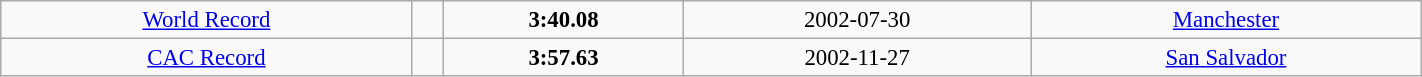<table class="wikitable" style=" text-align:center; font-size:95%;" width="75%">
<tr>
<td><a href='#'>World Record</a></td>
<td></td>
<td><strong>3:40.08</strong></td>
<td>2002-07-30</td>
<td> <a href='#'>Manchester</a></td>
</tr>
<tr>
<td><a href='#'>CAC Record</a></td>
<td></td>
<td><strong>3:57.63</strong></td>
<td>2002-11-27</td>
<td> <a href='#'>San Salvador</a></td>
</tr>
</table>
